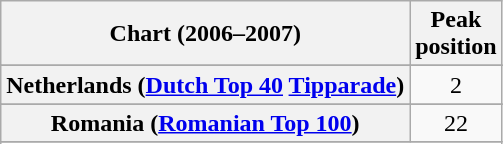<table class="wikitable plainrowheaders sortable" style="text-align:center">
<tr>
<th scope="col">Chart (2006–2007)</th>
<th scope="col">Peak<br>position</th>
</tr>
<tr>
</tr>
<tr>
</tr>
<tr>
</tr>
<tr>
</tr>
<tr>
</tr>
<tr>
</tr>
<tr>
</tr>
<tr>
</tr>
<tr>
</tr>
<tr>
<th scope="row">Netherlands (<a href='#'>Dutch Top 40</a> <a href='#'>Tipparade</a>)</th>
<td>2</td>
</tr>
<tr>
</tr>
<tr>
</tr>
<tr>
<th scope="row">Romania (<a href='#'>Romanian Top 100</a>)</th>
<td>22</td>
</tr>
<tr>
</tr>
<tr>
</tr>
<tr>
</tr>
<tr>
</tr>
<tr>
</tr>
<tr>
</tr>
<tr>
</tr>
<tr>
</tr>
<tr>
</tr>
</table>
